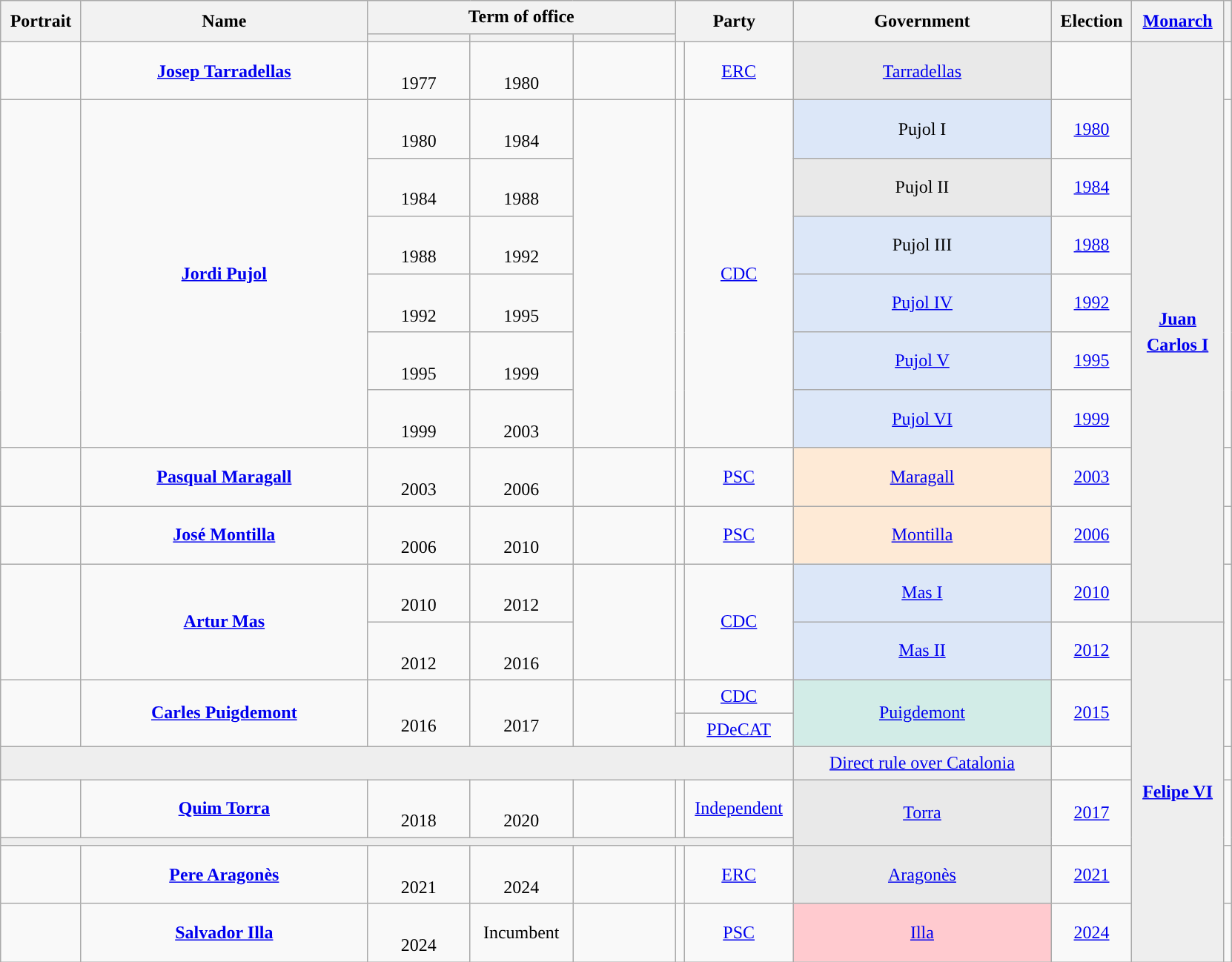<table class="wikitable" style="line-height:1.4em; text-align:center; border:1px #aaf solid;">
<tr>
<th rowspan="2" width="65">Portrait</th>
<th rowspan="2" width="250">Name<br></th>
<th colspan="3">Term of office</th>
<th rowspan="2" colspan="2" width="90">Party</th>
<th rowspan="2" width="225">Government<br></th>
<th rowspan="2" width="65">Election</th>
<th rowspan="2" width="75"><a href='#'>Monarch</a><br></th>
<th rowspan="2"></th>
</tr>
<tr>
<th width="85"></th>
<th width="85"></th>
<th width="85"></th>
</tr>
<tr>
<td width="65"></td>
<td><strong><a href='#'>Josep Tarradellas</a></strong><br></td>
<td class="nowrap"><br>1977</td>
<td class="nowrap"><br>1980</td>
<td style="font-size:95%;"></td>
<td width="1" style="color:inherit;background:"></td>
<td width="90"><a href='#'>ERC</a></td>
<td style="background:#E9E9E9;"><a href='#'>Tarradellas</a><br></td>
<td style="color:#ccc;"></td>
<td rowspan="11" scope="row" bgcolor="#EEEEEE"><br><strong><a href='#'>Juan Carlos I</a></strong><br><br></td>
<td><br></td>
</tr>
<tr>
<td rowspan="6"></td>
<td rowspan="6"><strong><a href='#'>Jordi Pujol</a></strong><br></td>
<td class="nowrap"><br>1980</td>
<td class="nowrap"><br>1984</td>
<td rowspan="6" style="font-size:95%;"></td>
<td rowspan="6" style="color:inherit;background:"></td>
<td rowspan="6"><a href='#'>CDC</a></td>
<td style="background:#DCE7F8;">Pujol I<br></td>
<td><a href='#'>1980</a></td>
<td rowspan="6"><br><br><br><br><br><br></td>
</tr>
<tr>
<td class="nowrap"><br>1984</td>
<td class="nowrap"><br>1988</td>
<td style="background:#E9E9E9;">Pujol II<br></td>
<td><a href='#'>1984</a></td>
</tr>
<tr>
<td class="nowrap"><br>1988</td>
<td class="nowrap"><br>1992</td>
<td style="background:#DCE7F8;">Pujol III<br></td>
<td><a href='#'>1988</a></td>
</tr>
<tr>
<td class="nowrap"><br>1992</td>
<td class="nowrap"><br>1995</td>
<td style="background:#DCE7F8;"><a href='#'>Pujol IV</a><br></td>
<td><a href='#'>1992</a></td>
</tr>
<tr>
<td class="nowrap"><br>1995</td>
<td class="nowrap"><br>1999</td>
<td style="background:#DCE7F8;"><a href='#'>Pujol V</a><br></td>
<td><a href='#'>1995</a></td>
</tr>
<tr>
<td class="nowrap"><br>1999</td>
<td class="nowrap"><br>2003</td>
<td style="background:#DCE7F8;"><a href='#'>Pujol VI</a><br></td>
<td><a href='#'>1999</a></td>
</tr>
<tr>
<td></td>
<td><strong><a href='#'>Pasqual Maragall</a></strong><br></td>
<td class="nowrap"><br>2003</td>
<td class="nowrap"><br>2006</td>
<td style="font-size:95%;"></td>
<td style="color:inherit;background:"></td>
<td><a href='#'>PSC</a></td>
<td style="background:#FEEAD6;"><a href='#'>Maragall</a><br></td>
<td><a href='#'>2003</a></td>
<td><br></td>
</tr>
<tr>
<td></td>
<td><strong><a href='#'>José Montilla</a></strong><br></td>
<td class="nowrap"><br>2006</td>
<td class="nowrap"><br>2010</td>
<td style="font-size:95%;"></td>
<td style="color:inherit;background:"></td>
<td><a href='#'>PSC</a></td>
<td style="background:#FEEAD6;"><a href='#'>Montilla</a><br></td>
<td><a href='#'>2006</a></td>
<td><br></td>
</tr>
<tr>
<td rowspan="3"></td>
<td rowspan="3"><strong><a href='#'>Artur Mas</a></strong><br></td>
<td class="nowrap"><br>2010</td>
<td class="nowrap"><br>2012</td>
<td rowspan="3" style="font-size:95%;"></td>
<td rowspan="3" style="color:inherit;background:"></td>
<td rowspan="3"><a href='#'>CDC</a></td>
<td style="background:#DCE7F8;"><a href='#'>Mas I</a><br></td>
<td><a href='#'>2010</a></td>
<td rowspan="3"><br><br></td>
</tr>
<tr>
<td rowspan="2" class="nowrap"><br>2012</td>
<td rowspan="2" class="nowrap"><br>2016</td>
<td rowspan="2" style="background:#DCE7F8;"><a href='#'>Mas II</a><br></td>
<td rowspan="2"><a href='#'>2012</a></td>
</tr>
<tr>
<td rowspan="8" scope="row" bgcolor="#EEEEEE"><br><strong><a href='#'>Felipe VI</a></strong><br><br></td>
</tr>
<tr>
<td rowspan="2"></td>
<td rowspan="2"><strong><a href='#'>Carles Puigdemont</a></strong><br></td>
<td rowspan="2" class="nowrap"><br>2016</td>
<td rowspan="2" class="nowrap"><br>2017<br></td>
<td rowspan="2" style="font-size:95%;"></td>
<td style="color:inherit;background:"></td>
<td><a href='#'>CDC</a></td>
<td rowspan="2" style="background:#D2ECE7;"><a href='#'>Puigdemont</a><br></td>
<td rowspan="2"><a href='#'>2015</a></td>
<td rowspan="2"><br></td>
</tr>
<tr>
<th style="color:inherit;background:"></th>
<td><a href='#'>PDeCAT</a></td>
</tr>
<tr>
<td colspan="7" style="background:#EEEEEE;"></td>
<td style="background:#EEEEEE;"><a href='#'>Direct rule over Catalonia</a></td>
<td style="color:#ccc;"></td>
<td></td>
</tr>
<tr>
<td></td>
<td><strong><a href='#'>Quim Torra</a></strong><br></td>
<td class="nowrap"><br>2018</td>
<td class="nowrap"><br>2020<br></td>
<td style="font-size:95%;"></td>
<td style="color:inherit;background:"></td>
<td><a href='#'>Independent</a></td>
<td rowspan="2" style="background:#E9E9E9;"><a href='#'>Torra</a><br></td>
<td rowspan="2"><a href='#'>2017</a></td>
<td rowspan="2"><br></td>
</tr>
<tr>
<td colspan="7" style="background:#EEEEEE;"></td>
</tr>
<tr>
<td></td>
<td><strong><a href='#'>Pere Aragonès</a></strong><br></td>
<td><br>2021</td>
<td><br>2024</td>
<td style="font-size:95%;"></td>
<td style="color:inherit;background:"></td>
<td><a href='#'>ERC</a></td>
<td style="background:#E9E9E9;"><a href='#'>Aragonès</a><br></td>
<td><a href='#'>2021</a></td>
<td><br></td>
</tr>
<tr>
<td></td>
<td><strong><a href='#'>Salvador Illa</a></strong><br></td>
<td><br>2024</td>
<td>Incumbent</td>
<td style="font-size:95%;"></td>
<td style="color:inherit;background:"></td>
<td><a href='#'>PSC</a></td>
<td style="background:#FFCACF;"><a href='#'>Illa</a><br></td>
<td><a href='#'>2024</a></td>
<td></td>
</tr>
</table>
